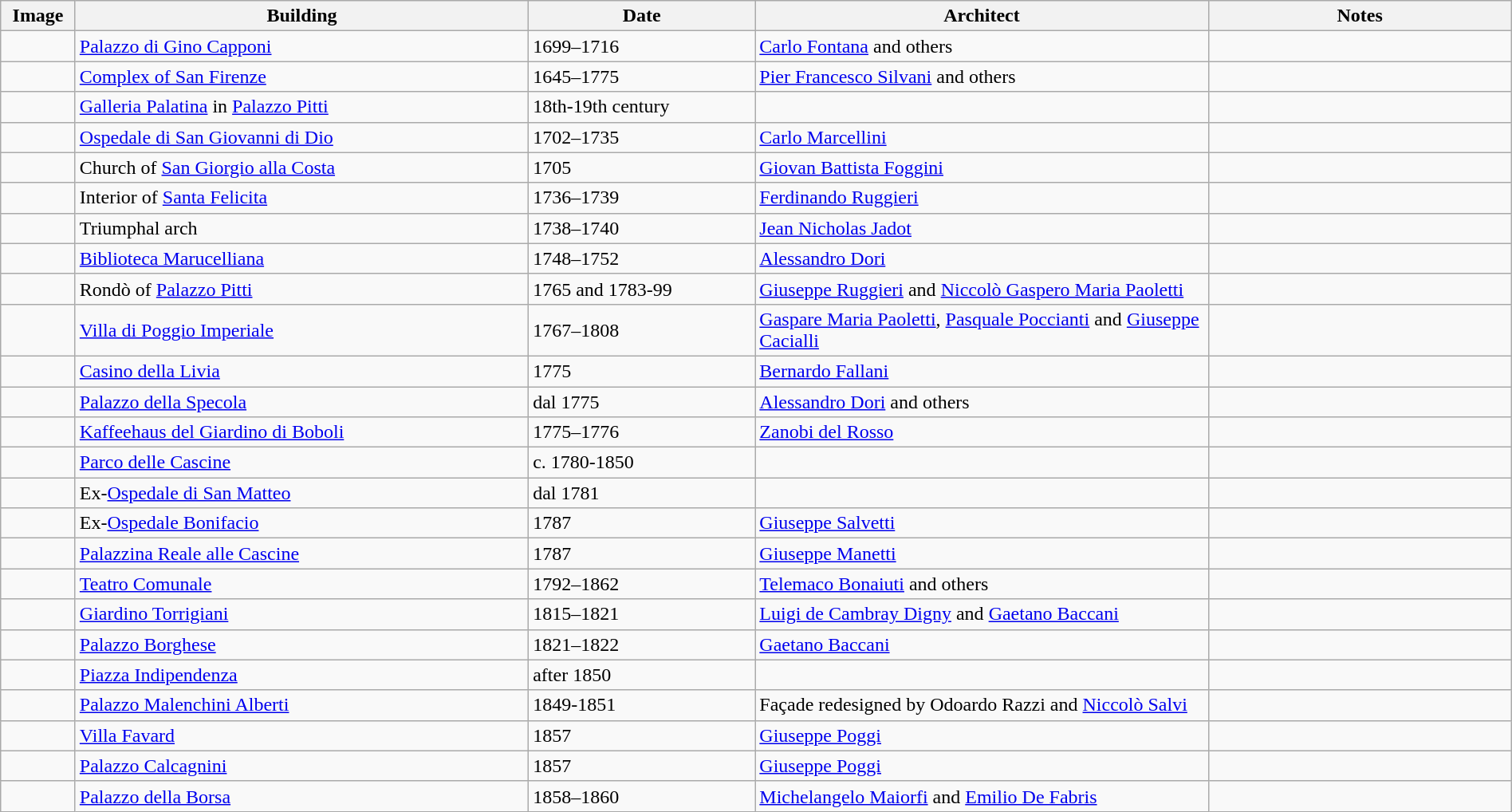<table class="wikitable" width="100%">
<tr>
<th style="width:55px">Image</th>
<th style="width:30%">Building</th>
<th style="width:15%">Date</th>
<th style="width:30%">Architect</th>
<th>Notes</th>
</tr>
<tr>
<td></td>
<td><a href='#'>Palazzo di Gino Capponi</a></td>
<td>1699–1716</td>
<td><a href='#'>Carlo Fontana</a> and others</td>
<td></td>
</tr>
<tr>
<td></td>
<td><a href='#'>Complex of San Firenze</a></td>
<td>1645–1775</td>
<td><a href='#'>Pier Francesco Silvani</a> and others</td>
<td></td>
</tr>
<tr>
<td></td>
<td><a href='#'>Galleria Palatina</a> in <a href='#'>Palazzo Pitti</a></td>
<td>18th-19th century</td>
<td></td>
<td></td>
</tr>
<tr>
<td></td>
<td><a href='#'>Ospedale di San Giovanni di Dio</a></td>
<td>1702–1735</td>
<td><a href='#'>Carlo Marcellini</a></td>
<td></td>
</tr>
<tr>
<td></td>
<td>Church of <a href='#'>San Giorgio alla Costa</a></td>
<td>1705</td>
<td><a href='#'>Giovan Battista Foggini</a></td>
<td></td>
</tr>
<tr>
<td></td>
<td>Interior of <a href='#'>Santa Felicita</a></td>
<td>1736–1739</td>
<td><a href='#'>Ferdinando Ruggieri</a></td>
<td></td>
</tr>
<tr>
<td></td>
<td>Triumphal arch</td>
<td>1738–1740</td>
<td><a href='#'>Jean Nicholas Jadot</a></td>
<td></td>
</tr>
<tr>
<td></td>
<td><a href='#'>Biblioteca Marucelliana</a></td>
<td>1748–1752</td>
<td><a href='#'>Alessandro Dori</a></td>
<td></td>
</tr>
<tr>
<td></td>
<td>Rondò of <a href='#'>Palazzo Pitti</a></td>
<td>1765 and 1783-99</td>
<td><a href='#'>Giuseppe Ruggieri</a> and <a href='#'>Niccolò Gaspero Maria Paoletti</a></td>
<td></td>
</tr>
<tr>
<td></td>
<td><a href='#'>Villa di Poggio Imperiale</a></td>
<td>1767–1808</td>
<td><a href='#'>Gaspare Maria Paoletti</a>, <a href='#'>Pasquale Poccianti</a> and <a href='#'>Giuseppe Cacialli</a></td>
<td></td>
</tr>
<tr>
<td></td>
<td><a href='#'>Casino della Livia</a></td>
<td>1775</td>
<td><a href='#'>Bernardo Fallani</a></td>
<td></td>
</tr>
<tr>
<td></td>
<td><a href='#'>Palazzo della Specola</a></td>
<td>dal 1775</td>
<td><a href='#'>Alessandro Dori</a> and others</td>
<td></td>
</tr>
<tr>
<td></td>
<td><a href='#'>Kaffeehaus del Giardino di Boboli</a></td>
<td>1775–1776</td>
<td><a href='#'>Zanobi del Rosso</a></td>
<td></td>
</tr>
<tr>
<td></td>
<td><a href='#'>Parco delle Cascine</a></td>
<td>c. 1780-1850</td>
<td></td>
<td></td>
</tr>
<tr>
<td></td>
<td>Ex-<a href='#'>Ospedale di San Matteo</a></td>
<td>dal 1781</td>
<td></td>
<td></td>
</tr>
<tr>
<td></td>
<td>Ex-<a href='#'>Ospedale Bonifacio</a></td>
<td>1787</td>
<td><a href='#'>Giuseppe Salvetti</a></td>
<td></td>
</tr>
<tr>
<td></td>
<td><a href='#'>Palazzina Reale alle Cascine</a></td>
<td>1787</td>
<td><a href='#'>Giuseppe Manetti</a></td>
<td></td>
</tr>
<tr>
<td></td>
<td><a href='#'>Teatro Comunale</a></td>
<td>1792–1862</td>
<td><a href='#'>Telemaco Bonaiuti</a> and others</td>
<td></td>
</tr>
<tr>
<td></td>
<td><a href='#'>Giardino Torrigiani</a></td>
<td>1815–1821</td>
<td><a href='#'>Luigi de Cambray Digny</a> and <a href='#'>Gaetano Baccani</a></td>
<td></td>
</tr>
<tr>
<td></td>
<td><a href='#'>Palazzo Borghese</a></td>
<td>1821–1822</td>
<td><a href='#'>Gaetano Baccani</a></td>
<td></td>
</tr>
<tr>
<td></td>
<td><a href='#'>Piazza Indipendenza</a></td>
<td>after 1850</td>
<td></td>
<td></td>
</tr>
<tr>
<td></td>
<td><a href='#'>Palazzo Malenchini Alberti</a></td>
<td>1849-1851</td>
<td>Façade redesigned by Odoardo Razzi and <a href='#'>Niccolò Salvi</a></td>
<td></td>
</tr>
<tr>
<td></td>
<td><a href='#'>Villa Favard</a></td>
<td>1857</td>
<td><a href='#'>Giuseppe Poggi</a></td>
<td></td>
</tr>
<tr>
<td></td>
<td><a href='#'>Palazzo Calcagnini</a></td>
<td>1857</td>
<td><a href='#'>Giuseppe Poggi</a></td>
<td></td>
</tr>
<tr>
<td></td>
<td><a href='#'>Palazzo della Borsa</a></td>
<td>1858–1860</td>
<td><a href='#'>Michelangelo Maiorfi</a> and <a href='#'>Emilio De Fabris</a></td>
<td></td>
</tr>
</table>
